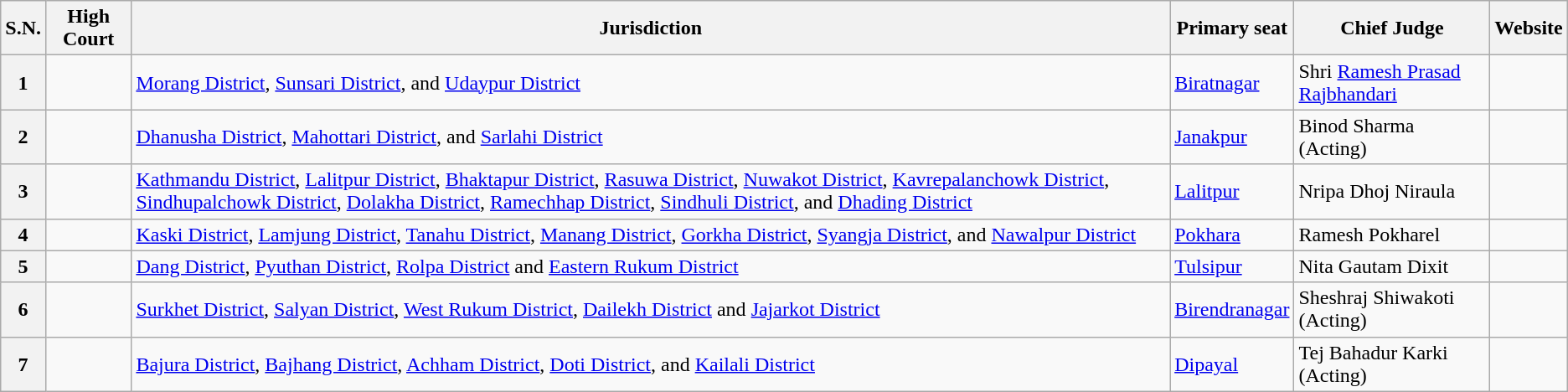<table class="wikitable">
<tr>
<th>S.N.</th>
<th>High Court</th>
<th>Jurisdiction</th>
<th>Primary seat</th>
<th>Chief Judge</th>
<th>Website</th>
</tr>
<tr>
<th>1</th>
<td></td>
<td><a href='#'>Morang District</a>, <a href='#'>Sunsari District</a>, and <a href='#'>Udaypur District</a></td>
<td><a href='#'>Biratnagar</a></td>
<td>Shri <a href='#'>Ramesh Prasad Rajbhandari</a></td>
<td></td>
</tr>
<tr>
<th>2</th>
<td></td>
<td><a href='#'>Dhanusha District</a>, <a href='#'>Mahottari District</a>, and <a href='#'>Sarlahi District</a></td>
<td><a href='#'>Janakpur</a></td>
<td>Binod Sharma (Acting)</td>
<td></td>
</tr>
<tr>
<th>3</th>
<td></td>
<td><a href='#'>Kathmandu District</a>, <a href='#'>Lalitpur District</a>, <a href='#'>Bhaktapur District</a>, <a href='#'>Rasuwa District</a>, <a href='#'>Nuwakot District</a>, <a href='#'>Kavrepalanchowk District</a>, <a href='#'>Sindhupalchowk District</a>, <a href='#'>Dolakha District</a>, <a href='#'>Ramechhap District</a>, <a href='#'>Sindhuli District</a>, and <a href='#'>Dhading District</a></td>
<td><a href='#'>Lalitpur</a></td>
<td>Nripa Dhoj Niraula</td>
<td></td>
</tr>
<tr>
<th>4</th>
<td></td>
<td><a href='#'>Kaski District</a>, <a href='#'>Lamjung District</a>, <a href='#'>Tanahu District</a>, <a href='#'>Manang District</a>, <a href='#'>Gorkha District</a>, <a href='#'>Syangja District</a>, and <a href='#'>Nawalpur District</a></td>
<td><a href='#'>Pokhara</a></td>
<td>Ramesh Pokharel</td>
<td></td>
</tr>
<tr>
<th>5</th>
<td></td>
<td><a href='#'>Dang District</a>, <a href='#'>Pyuthan District</a>, <a href='#'>Rolpa District</a> and <a href='#'>Eastern Rukum District</a></td>
<td><a href='#'>Tulsipur</a></td>
<td>Nita Gautam Dixit</td>
<td></td>
</tr>
<tr>
<th>6</th>
<td></td>
<td><a href='#'>Surkhet District</a>, <a href='#'>Salyan District</a>, <a href='#'>West Rukum District</a>, <a href='#'>Dailekh District</a> and <a href='#'>Jajarkot District</a></td>
<td><a href='#'>Birendranagar</a></td>
<td>Sheshraj Shiwakoti (Acting)</td>
<td></td>
</tr>
<tr>
<th>7</th>
<td></td>
<td><a href='#'>Bajura District</a>, <a href='#'>Bajhang District</a>, <a href='#'>Achham District</a>, <a href='#'>Doti District</a>, and <a href='#'>Kailali District</a></td>
<td><a href='#'>Dipayal</a></td>
<td>Tej Bahadur Karki (Acting)</td>
<td></td>
</tr>
</table>
